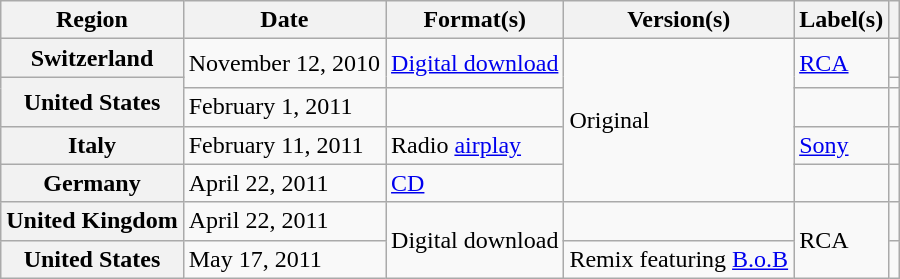<table class="wikitable plainrowheaders">
<tr>
<th scope="col">Region</th>
<th scope="col">Date</th>
<th scope="col">Format(s)</th>
<th scope="col">Version(s)</th>
<th scope="col">Label(s)</th>
<th scope="col"></th>
</tr>
<tr>
<th scope="row">Switzerland</th>
<td rowspan="2">November 12, 2010</td>
<td rowspan="2"><a href='#'>Digital download</a></td>
<td rowspan="5">Original</td>
<td rowspan="2"><a href='#'>RCA</a></td>
<td align="center"></td>
</tr>
<tr>
<th rowspan="2" scope="row">United States</th>
<td align="center"></td>
</tr>
<tr>
<td>February 1, 2011</td>
<td></td>
<td></td>
<td align="center"></td>
</tr>
<tr>
<th scope="row">Italy</th>
<td>February 11, 2011</td>
<td>Radio <a href='#'>airplay</a></td>
<td><a href='#'>Sony</a></td>
<td align="center"></td>
</tr>
<tr>
<th scope="row">Germany</th>
<td>April 22, 2011</td>
<td><a href='#'>CD</a></td>
<td></td>
<td align="center"></td>
</tr>
<tr>
<th scope="row">United Kingdom</th>
<td>April 22, 2011</td>
<td rowspan="2">Digital download</td>
<td></td>
<td rowspan="2">RCA</td>
<td align="center"></td>
</tr>
<tr>
<th scope="row">United States</th>
<td>May 17, 2011</td>
<td>Remix featuring <a href='#'>B.o.B</a></td>
<td align="center"></td>
</tr>
</table>
